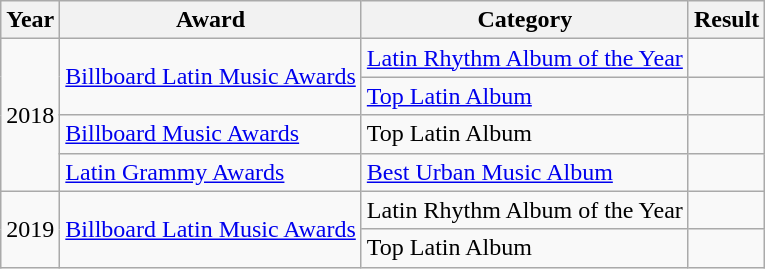<table class="wikitable">
<tr>
<th>Year</th>
<th>Award</th>
<th>Category</th>
<th>Result</th>
</tr>
<tr>
<td rowspan="4">2018</td>
<td rowspan=2><a href='#'>Billboard Latin Music Awards</a></td>
<td><a href='#'>Latin Rhythm Album of the Year</a></td>
<td></td>
</tr>
<tr>
<td><a href='#'>Top Latin Album</a></td>
<td></td>
</tr>
<tr>
<td><a href='#'>Billboard Music Awards</a></td>
<td>Top Latin Album</td>
<td></td>
</tr>
<tr>
<td><a href='#'>Latin Grammy Awards</a></td>
<td><a href='#'>Best Urban Music Album</a></td>
<td></td>
</tr>
<tr>
<td rowspan=2>2019</td>
<td rowspan=2><a href='#'>Billboard Latin Music Awards</a></td>
<td>Latin Rhythm Album of the Year</td>
<td></td>
</tr>
<tr>
<td>Top Latin Album</td>
<td></td>
</tr>
</table>
